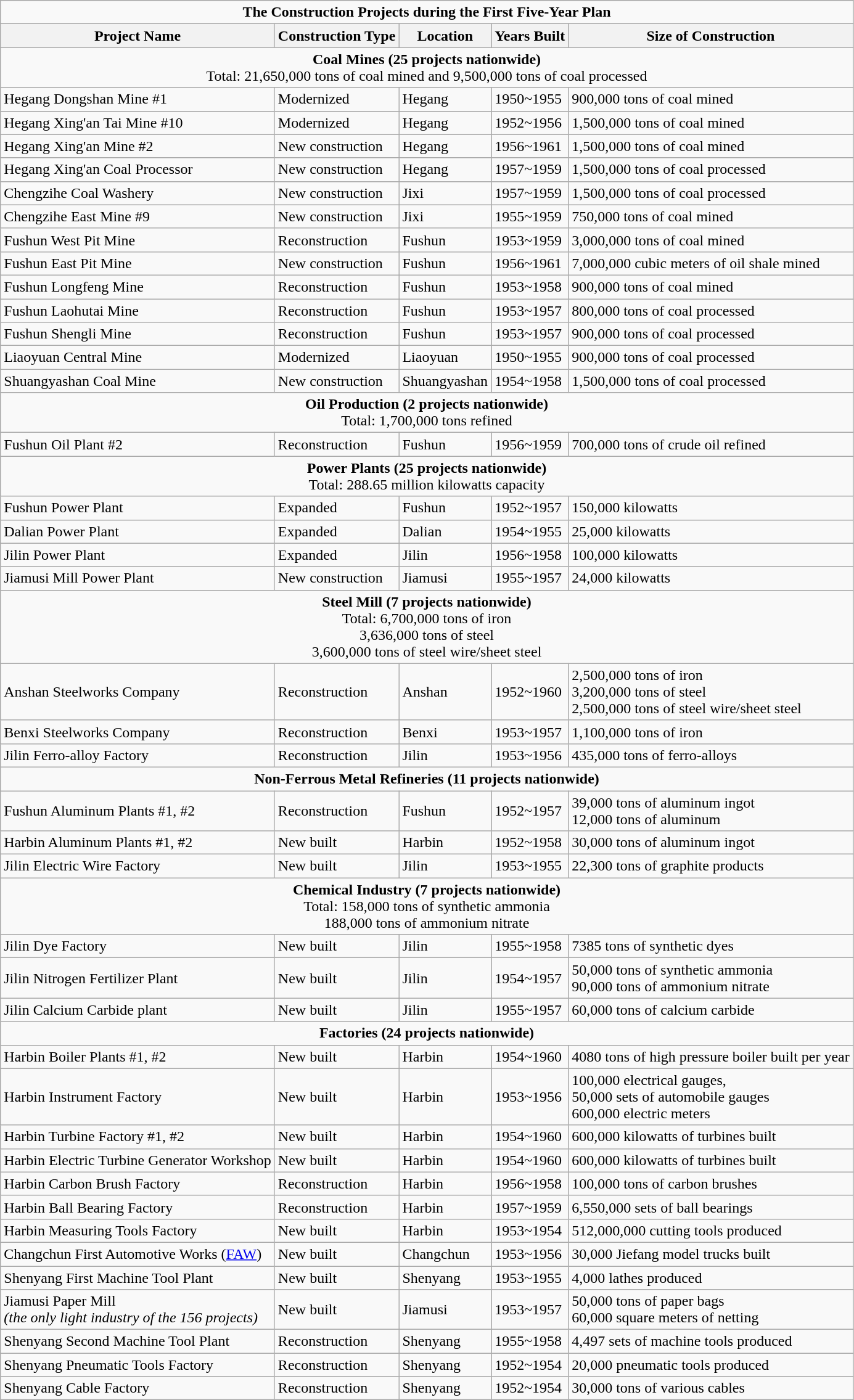<table class="wikitable">
<tr>
<td colspan="5" style="text-align: center;"><strong>The Construction Projects during the First Five-Year Plan</strong></td>
</tr>
<tr>
<th>Project Name</th>
<th>Construction Type</th>
<th>Location</th>
<th>Years Built</th>
<th>Size of Construction</th>
</tr>
<tr>
<td colspan="5" style="text-align: center;"><strong>Coal Mines (25 projects nationwide)</strong><br>Total: 21,650,000 tons of coal mined and 9,500,000 tons of coal processed</td>
</tr>
<tr>
<td>Hegang Dongshan Mine #1</td>
<td>Modernized</td>
<td>Hegang</td>
<td>1950~1955</td>
<td>900,000 tons of coal mined</td>
</tr>
<tr>
<td>Hegang Xing'an Tai Mine #10</td>
<td>Modernized</td>
<td>Hegang</td>
<td>1952~1956</td>
<td>1,500,000 tons of coal mined</td>
</tr>
<tr>
<td>Hegang Xing'an Mine #2</td>
<td>New construction</td>
<td>Hegang</td>
<td>1956~1961</td>
<td>1,500,000 tons of coal mined</td>
</tr>
<tr>
<td>Hegang Xing'an Coal Processor</td>
<td>New construction</td>
<td>Hegang</td>
<td>1957~1959</td>
<td>1,500,000 tons of coal processed</td>
</tr>
<tr>
<td>Chengzihe Coal Washery</td>
<td>New construction</td>
<td>Jixi</td>
<td>1957~1959</td>
<td>1,500,000 tons of coal processed</td>
</tr>
<tr>
<td>Chengzihe East Mine #9</td>
<td>New construction</td>
<td>Jixi</td>
<td>1955~1959</td>
<td>750,000 tons of coal mined</td>
</tr>
<tr>
<td>Fushun West Pit Mine</td>
<td>Reconstruction</td>
<td>Fushun</td>
<td>1953~1959</td>
<td>3,000,000 tons of coal mined</td>
</tr>
<tr>
<td>Fushun East Pit Mine</td>
<td>New construction</td>
<td>Fushun</td>
<td>1956~1961</td>
<td>7,000,000 cubic meters of oil shale mined</td>
</tr>
<tr>
<td>Fushun Longfeng Mine</td>
<td>Reconstruction</td>
<td>Fushun</td>
<td>1953~1958</td>
<td>900,000 tons of coal mined</td>
</tr>
<tr>
<td>Fushun Laohutai Mine</td>
<td>Reconstruction</td>
<td>Fushun</td>
<td>1953~1957</td>
<td>800,000 tons of coal processed</td>
</tr>
<tr>
<td>Fushun Shengli Mine</td>
<td>Reconstruction</td>
<td>Fushun</td>
<td>1953~1957</td>
<td>900,000 tons of coal processed</td>
</tr>
<tr>
<td>Liaoyuan Central Mine</td>
<td>Modernized</td>
<td>Liaoyuan</td>
<td>1950~1955</td>
<td>900,000 tons of coal processed</td>
</tr>
<tr>
<td>Shuangyashan Coal Mine</td>
<td>New construction</td>
<td>Shuangyashan</td>
<td>1954~1958</td>
<td>1,500,000 tons of coal processed</td>
</tr>
<tr>
<td colspan="5" style="text-align: center;"><strong>Oil Production (2 projects nationwide)</strong><br>Total: 1,700,000 tons refined</td>
</tr>
<tr>
<td>Fushun Oil Plant #2</td>
<td>Reconstruction</td>
<td>Fushun</td>
<td>1956~1959</td>
<td>700,000 tons of crude oil refined</td>
</tr>
<tr>
<td colspan="5" style="text-align: center;"><strong>Power Plants (25 projects nationwide)</strong><br>Total: 288.65 million kilowatts capacity</td>
</tr>
<tr>
<td>Fushun Power Plant</td>
<td>Expanded</td>
<td>Fushun</td>
<td>1952~1957</td>
<td>150,000 kilowatts</td>
</tr>
<tr>
<td>Dalian Power Plant</td>
<td>Expanded</td>
<td>Dalian</td>
<td>1954~1955</td>
<td>25,000 kilowatts</td>
</tr>
<tr>
<td>Jilin Power Plant</td>
<td>Expanded</td>
<td>Jilin</td>
<td>1956~1958</td>
<td>100,000 kilowatts</td>
</tr>
<tr>
<td>Jiamusi Mill Power Plant</td>
<td>New construction</td>
<td>Jiamusi</td>
<td>1955~1957</td>
<td>24,000 kilowatts</td>
</tr>
<tr>
<td colspan="5" style="text-align: center;"><strong>Steel Mill (7 projects nationwide)</strong><br>Total: 6,700,000 tons of iron<br>3,636,000 tons of steel<br>3,600,000 tons of steel wire/sheet steel</td>
</tr>
<tr>
<td>Anshan Steelworks Company</td>
<td>Reconstruction</td>
<td>Anshan</td>
<td>1952~1960</td>
<td>2,500,000 tons of iron<br>3,200,000 tons of steel<br>2,500,000 tons of steel wire/sheet steel</td>
</tr>
<tr>
<td>Benxi Steelworks Company</td>
<td>Reconstruction</td>
<td>Benxi</td>
<td>1953~1957</td>
<td>1,100,000 tons of iron</td>
</tr>
<tr>
<td>Jilin Ferro-alloy Factory</td>
<td>Reconstruction</td>
<td>Jilin</td>
<td>1953~1956</td>
<td>435,000 tons of ferro-alloys</td>
</tr>
<tr>
<td colspan="5" style="text-align: center;"><strong>Non-Ferrous Metal Refineries (11 projects nationwide)</strong></td>
</tr>
<tr>
<td>Fushun Aluminum Plants #1, #2</td>
<td>Reconstruction</td>
<td>Fushun</td>
<td>1952~1957</td>
<td>39,000 tons of aluminum ingot<br>12,000 tons of aluminum</td>
</tr>
<tr>
<td>Harbin Aluminum Plants #1, #2</td>
<td>New built</td>
<td>Harbin</td>
<td>1952~1958</td>
<td>30,000 tons of aluminum ingot</td>
</tr>
<tr>
<td>Jilin Electric Wire Factory</td>
<td>New built</td>
<td>Jilin</td>
<td>1953~1955</td>
<td>22,300 tons of graphite products</td>
</tr>
<tr>
<td colspan="5" style="text-align: center;"><strong>Chemical Industry (7 projects nationwide)</strong><br>Total: 158,000 tons of synthetic ammonia<br>188,000 tons of ammonium nitrate</td>
</tr>
<tr>
<td>Jilin Dye Factory</td>
<td>New built</td>
<td>Jilin</td>
<td>1955~1958</td>
<td>7385 tons of synthetic dyes</td>
</tr>
<tr>
<td>Jilin Nitrogen Fertilizer Plant</td>
<td>New built</td>
<td>Jilin</td>
<td>1954~1957</td>
<td>50,000 tons of synthetic ammonia<br>90,000 tons of ammonium nitrate</td>
</tr>
<tr>
<td>Jilin Calcium Carbide plant</td>
<td>New built</td>
<td>Jilin</td>
<td>1955~1957</td>
<td>60,000 tons of calcium carbide</td>
</tr>
<tr>
<td colspan="5" style="text-align: center;"><strong>Factories (24 projects nationwide)</strong></td>
</tr>
<tr>
<td>Harbin Boiler Plants #1, #2</td>
<td>New built</td>
<td>Harbin</td>
<td>1954~1960</td>
<td>4080 tons of high pressure boiler built per year</td>
</tr>
<tr>
<td>Harbin Instrument Factory</td>
<td>New built</td>
<td>Harbin</td>
<td>1953~1956</td>
<td>100,000 electrical gauges,<br>50,000 sets of automobile gauges<br>600,000 electric meters</td>
</tr>
<tr>
<td>Harbin Turbine Factory #1, #2</td>
<td>New built</td>
<td>Harbin</td>
<td>1954~1960</td>
<td>600,000 kilowatts of turbines built</td>
</tr>
<tr>
<td>Harbin Electric Turbine Generator Workshop</td>
<td>New built</td>
<td>Harbin</td>
<td>1954~1960</td>
<td>600,000 kilowatts of turbines built</td>
</tr>
<tr>
<td>Harbin Carbon Brush Factory</td>
<td>Reconstruction</td>
<td>Harbin</td>
<td>1956~1958</td>
<td>100,000 tons of carbon brushes</td>
</tr>
<tr>
<td>Harbin Ball Bearing Factory</td>
<td>Reconstruction</td>
<td>Harbin</td>
<td>1957~1959</td>
<td>6,550,000 sets of ball bearings</td>
</tr>
<tr>
<td>Harbin Measuring Tools Factory</td>
<td>New built</td>
<td>Harbin</td>
<td>1953~1954</td>
<td>512,000,000 cutting tools produced</td>
</tr>
<tr>
<td>Changchun First Automotive Works (<a href='#'>FAW</a>)</td>
<td>New built</td>
<td>Changchun</td>
<td>1953~1956</td>
<td>30,000 Jiefang model trucks built</td>
</tr>
<tr>
<td>Shenyang First Machine Tool Plant</td>
<td>New built</td>
<td>Shenyang</td>
<td>1953~1955</td>
<td>4,000 lathes produced</td>
</tr>
<tr>
<td>Jiamusi Paper Mill<br><em>(the only light industry of the 156 projects)</em></td>
<td>New built</td>
<td>Jiamusi</td>
<td>1953~1957</td>
<td>50,000 tons of paper bags<br>60,000 square meters of netting</td>
</tr>
<tr>
<td>Shenyang Second Machine Tool Plant</td>
<td>Reconstruction</td>
<td>Shenyang</td>
<td>1955~1958</td>
<td>4,497 sets of machine tools produced</td>
</tr>
<tr>
<td>Shenyang Pneumatic Tools Factory</td>
<td>Reconstruction</td>
<td>Shenyang</td>
<td>1952~1954</td>
<td>20,000 pneumatic tools produced</td>
</tr>
<tr>
<td>Shenyang Cable Factory</td>
<td>Reconstruction</td>
<td>Shenyang</td>
<td>1952~1954</td>
<td>30,000 tons of various cables</td>
</tr>
</table>
